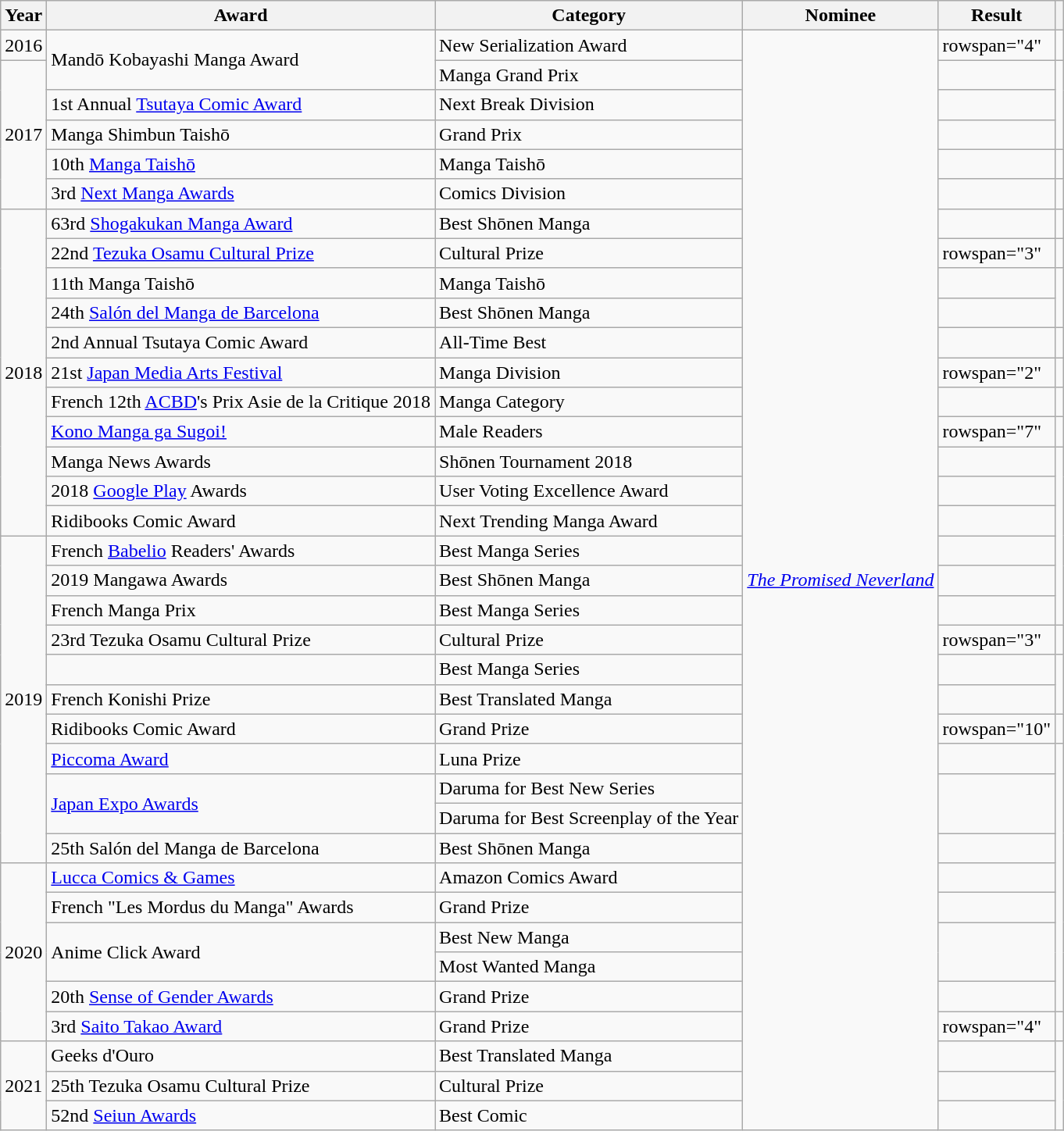<table class="wikitable sortable">
<tr>
<th>Year</th>
<th>Award</th>
<th>Category</th>
<th>Nominee</th>
<th>Result</th>
<th></th>
</tr>
<tr>
<td>2016</td>
<td rowspan="2">Mandō Kobayashi Manga Award</td>
<td>New Serialization Award</td>
<td rowspan="37"><em><a href='#'>The Promised Neverland</a></em></td>
<td>rowspan="4" </td>
<td align=center></td>
</tr>
<tr>
<td rowspan="5">2017</td>
<td>Manga Grand Prix</td>
<td align=center></td>
</tr>
<tr>
<td>1st Annual <a href='#'>Tsutaya Comic Award</a></td>
<td>Next Break Division</td>
<td align=center></td>
</tr>
<tr>
<td>Manga Shimbun Taishō</td>
<td>Grand Prix</td>
<td align=center></td>
</tr>
<tr>
<td>10th <a href='#'>Manga Taishō</a></td>
<td>Manga Taishō</td>
<td></td>
<td align=center></td>
</tr>
<tr>
<td>3rd <a href='#'>Next Manga Awards</a></td>
<td>Comics Division</td>
<td></td>
<td align=center></td>
</tr>
<tr>
<td rowspan="11">2018</td>
<td>63rd <a href='#'>Shogakukan Manga Award</a></td>
<td>Best Shōnen Manga</td>
<td></td>
<td align=center></td>
</tr>
<tr>
<td>22nd <a href='#'>Tezuka Osamu Cultural Prize</a></td>
<td>Cultural Prize</td>
<td>rowspan="3" </td>
<td align=center></td>
</tr>
<tr>
<td>11th Manga Taishō</td>
<td>Manga Taishō</td>
<td align=center></td>
</tr>
<tr>
<td>24th <a href='#'>Salón del Manga de Barcelona</a></td>
<td>Best Shōnen Manga</td>
<td align=center></td>
</tr>
<tr>
<td>2nd Annual Tsutaya Comic Award</td>
<td>All-Time Best</td>
<td></td>
<td align=center></td>
</tr>
<tr>
<td>21st <a href='#'>Japan Media Arts Festival</a></td>
<td>Manga Division</td>
<td>rowspan="2" </td>
<td align=center></td>
</tr>
<tr>
<td>French 12th <a href='#'>ACBD</a>'s Prix Asie de la Critique 2018</td>
<td>Manga Category</td>
<td align=center></td>
</tr>
<tr>
<td><a href='#'>Kono Manga ga Sugoi!</a></td>
<td>Male Readers</td>
<td>rowspan="7" </td>
<td align=center></td>
</tr>
<tr>
<td>Manga News Awards</td>
<td>Shōnen Tournament 2018</td>
<td align=center></td>
</tr>
<tr>
<td>2018 <a href='#'>Google Play</a> Awards</td>
<td>User Voting Excellence Award</td>
<td align=center></td>
</tr>
<tr>
<td>Ridibooks Comic Award</td>
<td>Next Trending Manga Award</td>
<td align=center></td>
</tr>
<tr>
<td rowspan="11">2019</td>
<td>French <a href='#'>Babelio</a> Readers' Awards</td>
<td>Best Manga Series</td>
<td align=center></td>
</tr>
<tr>
<td>2019 Mangawa Awards</td>
<td>Best Shōnen Manga</td>
<td align=center></td>
</tr>
<tr>
<td>French Manga Prix</td>
<td>Best Manga Series</td>
<td align=center></td>
</tr>
<tr>
<td>23rd Tezuka Osamu Cultural Prize</td>
<td>Cultural Prize</td>
<td>rowspan="3"</td>
<td align=center></td>
</tr>
<tr>
<td></td>
<td>Best Manga Series</td>
<td align=center></td>
</tr>
<tr>
<td>French Konishi Prize</td>
<td>Best Translated Manga</td>
<td align=center></td>
</tr>
<tr>
<td>Ridibooks Comic Award</td>
<td>Grand Prize</td>
<td>rowspan="10" </td>
<td align=center></td>
</tr>
<tr>
<td><a href='#'>Piccoma Award</a></td>
<td>Luna Prize</td>
<td align=center></td>
</tr>
<tr>
<td rowspan="2"><a href='#'>Japan Expo Awards</a></td>
<td>Daruma for Best New Series</td>
<td rowspan="2" style="text-align:center;"></td>
</tr>
<tr>
<td>Daruma for Best Screenplay of the Year</td>
</tr>
<tr>
<td>25th Salón del Manga de Barcelona</td>
<td>Best Shōnen Manga</td>
<td align=center></td>
</tr>
<tr>
<td rowspan="6">2020</td>
<td><a href='#'>Lucca Comics & Games</a></td>
<td>Amazon Comics Award</td>
<td align=center></td>
</tr>
<tr>
<td>French "Les Mordus du Manga" Awards</td>
<td>Grand Prize</td>
<td style="text-align:center;"></td>
</tr>
<tr>
<td rowspan="2">Anime Click Award</td>
<td>Best New Manga</td>
<td rowspan="2" style="text-align:center;"></td>
</tr>
<tr>
<td>Most Wanted Manga</td>
</tr>
<tr>
<td>20th <a href='#'>Sense of Gender Awards</a></td>
<td>Grand Prize</td>
<td align=center></td>
</tr>
<tr>
<td>3rd <a href='#'>Saito Takao Award</a></td>
<td>Grand Prize</td>
<td>rowspan="4" </td>
<td align=center></td>
</tr>
<tr>
<td rowspan="3">2021</td>
<td>Geeks d'Ouro</td>
<td>Best Translated Manga</td>
<td align=center></td>
</tr>
<tr>
<td>25th Tezuka Osamu Cultural Prize</td>
<td>Cultural Prize</td>
<td align=center></td>
</tr>
<tr>
<td>52nd <a href='#'>Seiun Awards</a></td>
<td>Best Comic</td>
<td align=center></td>
</tr>
</table>
